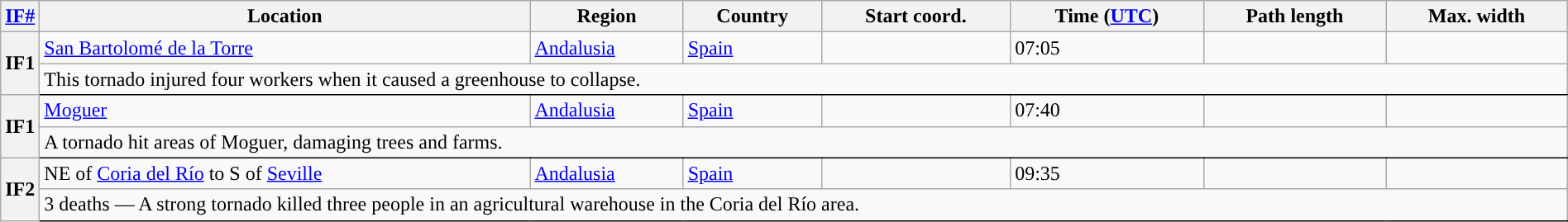<table class="wikitable sortable" style="width:100%;">
<tr>
<th scope="col" width="2%" align="center"><a href='#'>IF#</a></th>
<th scope="col" align="center" class="unsortable">Location</th>
<th scope="col" align="center" class="unsortable">Region</th>
<th scope="col" align="center">Country</th>
<th scope="col" align="center">Start coord.</th>
<th scope="col" align="center">Time (<a href='#'>UTC</a>)</th>
<th scope="col" align="center">Path length</th>
<th scope="col" align="center">Max. width</th>
</tr>
<tr>
<th scope="row" rowspan="2" style="background-color:#">IF1</th>
<td><a href='#'>San Bartolomé de la Torre</a></td>
<td><a href='#'>Andalusia</a></td>
<td><a href='#'>Spain</a></td>
<td></td>
<td>07:05</td>
<td></td>
<td></td>
</tr>
<tr class="expand-child">
<td colspan="8" style=" border-bottom: 1px solid black;">This tornado injured four workers when it caused a greenhouse to collapse.</td>
</tr>
<tr>
<th scope="row" rowspan="2" style="background-color:#">IF1</th>
<td><a href='#'>Moguer</a></td>
<td><a href='#'>Andalusia</a></td>
<td><a href='#'>Spain</a></td>
<td></td>
<td>07:40</td>
<td></td>
<td></td>
</tr>
<tr class="expand-child">
<td colspan="8" style=" border-bottom: 1px solid black;">A tornado hit areas of Moguer, damaging trees and farms.</td>
</tr>
<tr>
<th scope="row" rowspan="2" style="background-color:#">IF2</th>
<td>NE of <a href='#'>Coria del Río</a> to S of <a href='#'>Seville</a></td>
<td><a href='#'>Andalusia</a></td>
<td><a href='#'>Spain</a></td>
<td></td>
<td>09:35</td>
<td></td>
<td></td>
</tr>
<tr class="expand-child">
<td colspan="8" style=" border-bottom: 1px solid black;">3 deaths — A strong tornado killed three people in an agricultural warehouse in the Coria del Río area.</td>
</tr>
</table>
